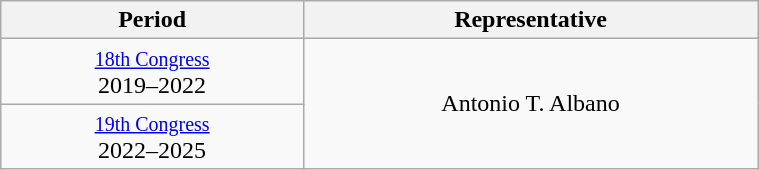<table class="wikitable" style="text-align:center; width:40%;">
<tr>
<th width="40%">Period</th>
<th>Representative</th>
</tr>
<tr>
<td><small><a href='#'>18th Congress</a></small><br>2019–2022</td>
<td rowspan="2">Antonio T. Albano</td>
</tr>
<tr>
<td><small><a href='#'>19th Congress</a></small><br>2022–2025</td>
</tr>
</table>
